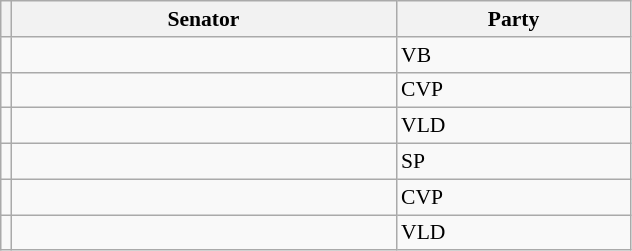<table class="sortable wikitable" style="text-align:left; font-size:90%">
<tr>
<th></th>
<th width="250">Senator</th>
<th width="150">Party</th>
</tr>
<tr>
<td></td>
<td></td>
<td>VB</td>
</tr>
<tr>
<td></td>
<td></td>
<td>CVP</td>
</tr>
<tr>
<td></td>
<td></td>
<td>VLD</td>
</tr>
<tr>
<td></td>
<td></td>
<td>SP</td>
</tr>
<tr>
<td></td>
<td></td>
<td>CVP</td>
</tr>
<tr>
<td></td>
<td></td>
<td>VLD</td>
</tr>
</table>
